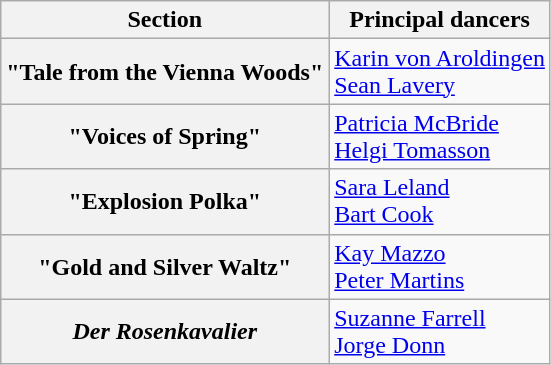<table class="wikitable">
<tr>
<th>Section</th>
<th>Principal dancers</th>
</tr>
<tr>
<th>"Tale from the Vienna Woods"</th>
<td><a href='#'>Karin von Aroldingen</a><br><a href='#'>Sean Lavery</a></td>
</tr>
<tr>
<th>"Voices of Spring"</th>
<td><a href='#'>Patricia McBride</a><br><a href='#'>Helgi Tomasson</a></td>
</tr>
<tr>
<th>"Explosion Polka"</th>
<td><a href='#'>Sara Leland</a><br><a href='#'>Bart Cook</a></td>
</tr>
<tr>
<th>"Gold and Silver Waltz"</th>
<td><a href='#'>Kay Mazzo</a><br><a href='#'>Peter Martins</a></td>
</tr>
<tr>
<th><em>Der Rosenkavalier</em></th>
<td><a href='#'>Suzanne Farrell</a><br><a href='#'>Jorge Donn</a></td>
</tr>
</table>
